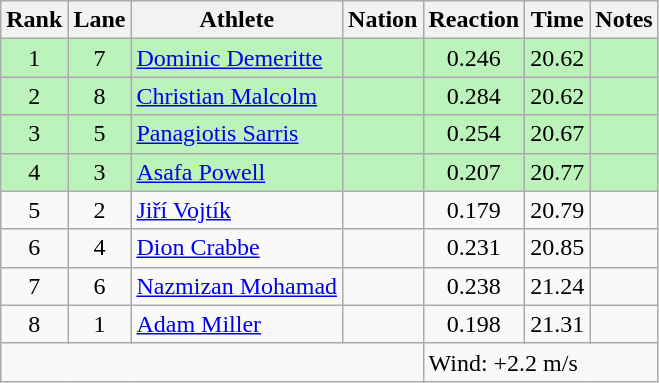<table class="wikitable sortable" style="text-align:center">
<tr>
<th>Rank</th>
<th>Lane</th>
<th>Athlete</th>
<th>Nation</th>
<th>Reaction</th>
<th>Time</th>
<th>Notes</th>
</tr>
<tr bgcolor=bbf3bb>
<td>1</td>
<td>7</td>
<td align="left"><a href='#'>Dominic Demeritte</a></td>
<td align="left"></td>
<td>0.246</td>
<td>20.62</td>
<td></td>
</tr>
<tr bgcolor=bbf3bb>
<td>2</td>
<td>8</td>
<td align="left"><a href='#'>Christian Malcolm</a></td>
<td align="left"></td>
<td>0.284</td>
<td>20.62</td>
<td></td>
</tr>
<tr bgcolor=bbf3bb>
<td>3</td>
<td>5</td>
<td align="left"><a href='#'>Panagiotis Sarris</a></td>
<td align="left"></td>
<td>0.254</td>
<td>20.67</td>
<td></td>
</tr>
<tr bgcolor=bbf3bb>
<td>4</td>
<td>3</td>
<td align="left"><a href='#'>Asafa Powell</a></td>
<td align="left"></td>
<td>0.207</td>
<td>20.77</td>
<td></td>
</tr>
<tr>
<td>5</td>
<td>2</td>
<td align="left"><a href='#'>Jiří Vojtík</a></td>
<td align="left"></td>
<td>0.179</td>
<td>20.79</td>
<td></td>
</tr>
<tr>
<td>6</td>
<td>4</td>
<td align="left"><a href='#'>Dion Crabbe</a></td>
<td align="left"></td>
<td>0.231</td>
<td>20.85</td>
<td></td>
</tr>
<tr>
<td>7</td>
<td>6</td>
<td align="left"><a href='#'>Nazmizan Mohamad</a></td>
<td align="left"></td>
<td>0.238</td>
<td>21.24</td>
<td></td>
</tr>
<tr>
<td>8</td>
<td>1</td>
<td align="left"><a href='#'>Adam Miller</a></td>
<td align="left"></td>
<td>0.198</td>
<td>21.31</td>
<td></td>
</tr>
<tr class="sortbottom">
<td colspan=4></td>
<td colspan="3" style="text-align:left;">Wind: +2.2 m/s</td>
</tr>
</table>
